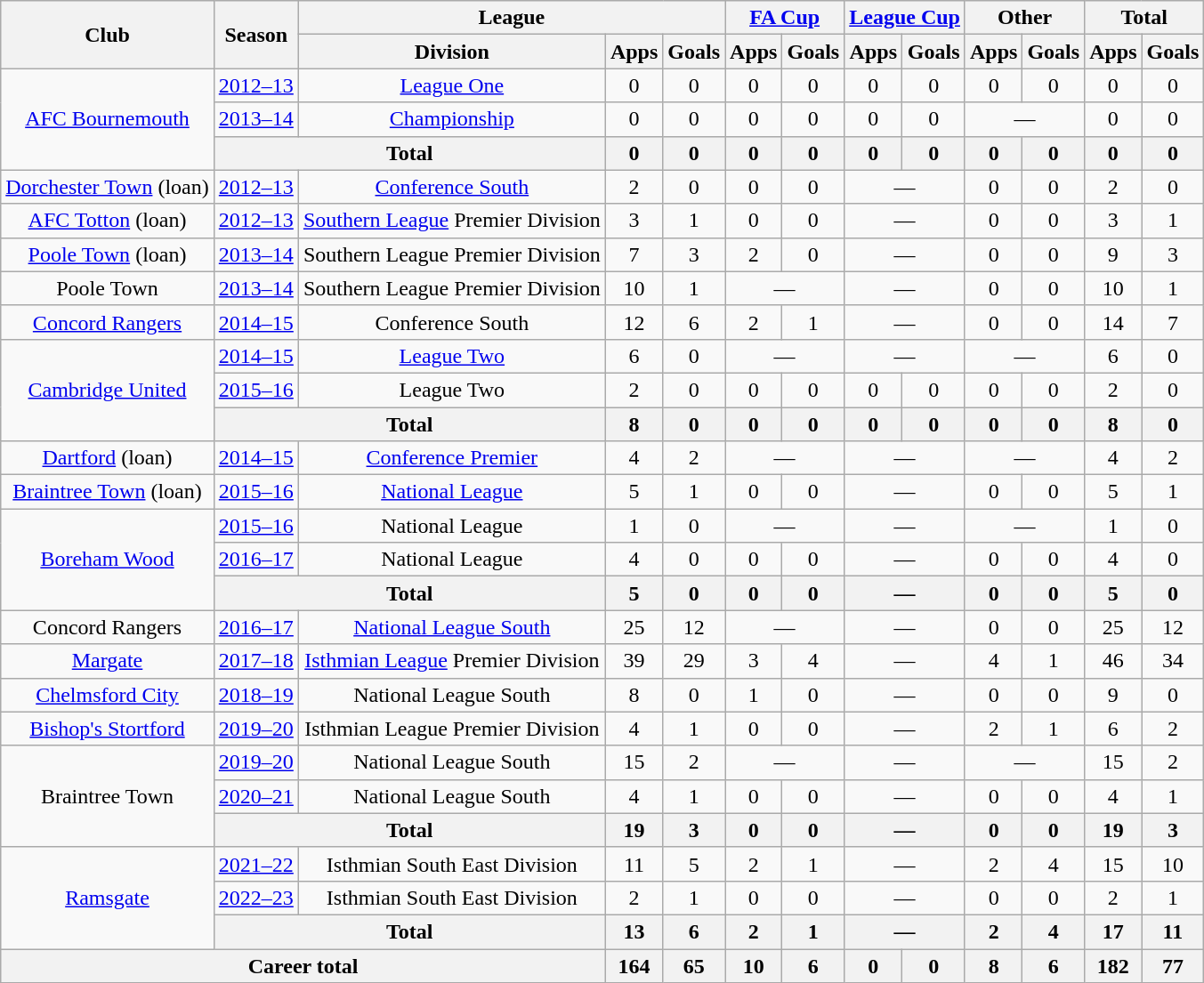<table class="wikitable" style="text-align:center">
<tr>
<th rowspan="2">Club</th>
<th rowspan="2">Season</th>
<th colspan="3">League</th>
<th colspan="2"><a href='#'>FA Cup</a></th>
<th colspan="2"><a href='#'>League Cup</a></th>
<th colspan="2">Other</th>
<th colspan="2">Total</th>
</tr>
<tr>
<th>Division</th>
<th>Apps</th>
<th>Goals</th>
<th>Apps</th>
<th>Goals</th>
<th>Apps</th>
<th>Goals</th>
<th>Apps</th>
<th>Goals</th>
<th>Apps</th>
<th>Goals</th>
</tr>
<tr>
<td rowspan="3"><a href='#'>AFC Bournemouth</a></td>
<td><a href='#'>2012–13</a></td>
<td><a href='#'>League One</a></td>
<td>0</td>
<td>0</td>
<td>0</td>
<td>0</td>
<td>0</td>
<td>0</td>
<td>0</td>
<td>0</td>
<td>0</td>
<td>0</td>
</tr>
<tr>
<td><a href='#'>2013–14</a></td>
<td><a href='#'>Championship</a></td>
<td>0</td>
<td>0</td>
<td>0</td>
<td>0</td>
<td>0</td>
<td>0</td>
<td colspan="2">—</td>
<td>0</td>
<td>0</td>
</tr>
<tr>
<th colspan=2>Total</th>
<th>0</th>
<th>0</th>
<th>0</th>
<th>0</th>
<th>0</th>
<th>0</th>
<th>0</th>
<th>0</th>
<th>0</th>
<th>0</th>
</tr>
<tr>
<td rowspan="1"><a href='#'>Dorchester Town</a> (loan)</td>
<td><a href='#'>2012–13</a></td>
<td><a href='#'>Conference South</a></td>
<td>2</td>
<td>0</td>
<td>0</td>
<td>0</td>
<td colspan="2">—</td>
<td>0</td>
<td>0</td>
<td>2</td>
<td>0</td>
</tr>
<tr>
<td rowspan="1"><a href='#'>AFC Totton</a> (loan)</td>
<td><a href='#'>2012–13</a></td>
<td><a href='#'>Southern League</a> Premier Division</td>
<td>3</td>
<td>1</td>
<td>0</td>
<td>0</td>
<td colspan="2">—</td>
<td>0</td>
<td>0</td>
<td>3</td>
<td>1</td>
</tr>
<tr>
<td rowspan="1"><a href='#'>Poole Town</a> (loan)</td>
<td><a href='#'>2013–14</a></td>
<td>Southern League Premier Division</td>
<td>7</td>
<td>3</td>
<td>2</td>
<td>0</td>
<td colspan="2">—</td>
<td>0</td>
<td>0</td>
<td>9</td>
<td>3</td>
</tr>
<tr>
<td rowspan="1">Poole Town</td>
<td><a href='#'>2013–14</a></td>
<td>Southern League Premier Division</td>
<td>10</td>
<td>1</td>
<td colspan="2">—</td>
<td colspan="2">—</td>
<td>0</td>
<td>0</td>
<td>10</td>
<td>1</td>
</tr>
<tr>
<td rowspan="1"><a href='#'>Concord Rangers</a></td>
<td><a href='#'>2014–15</a></td>
<td>Conference South</td>
<td>12</td>
<td>6</td>
<td>2</td>
<td>1</td>
<td colspan="2">—</td>
<td>0</td>
<td>0</td>
<td>14</td>
<td>7</td>
</tr>
<tr>
<td rowspan="3"><a href='#'>Cambridge United</a></td>
<td><a href='#'>2014–15</a></td>
<td><a href='#'>League Two</a></td>
<td>6</td>
<td>0</td>
<td colspan="2">—</td>
<td colspan="2">—</td>
<td colspan="2">—</td>
<td>6</td>
<td>0</td>
</tr>
<tr>
<td><a href='#'>2015–16</a></td>
<td>League Two</td>
<td>2</td>
<td>0</td>
<td>0</td>
<td>0</td>
<td>0</td>
<td>0</td>
<td>0</td>
<td>0</td>
<td>2</td>
<td>0</td>
</tr>
<tr>
<th colspan=2>Total</th>
<th>8</th>
<th>0</th>
<th>0</th>
<th>0</th>
<th>0</th>
<th>0</th>
<th>0</th>
<th>0</th>
<th>8</th>
<th>0</th>
</tr>
<tr>
<td rowspan="1"><a href='#'>Dartford</a> (loan)</td>
<td><a href='#'>2014–15</a></td>
<td><a href='#'>Conference Premier</a></td>
<td>4</td>
<td>2</td>
<td colspan="2">—</td>
<td colspan="2">—</td>
<td colspan="2">—</td>
<td>4</td>
<td>2</td>
</tr>
<tr>
<td rowspan="1"><a href='#'>Braintree Town</a> (loan)</td>
<td><a href='#'>2015–16</a></td>
<td><a href='#'>National League</a></td>
<td>5</td>
<td>1</td>
<td>0</td>
<td>0</td>
<td colspan="2">—</td>
<td>0</td>
<td>0</td>
<td>5</td>
<td>1</td>
</tr>
<tr>
<td rowspan="3"><a href='#'>Boreham Wood</a></td>
<td><a href='#'>2015–16</a></td>
<td>National League</td>
<td>1</td>
<td>0</td>
<td colspan="2">—</td>
<td colspan="2">—</td>
<td colspan="2">—</td>
<td>1</td>
<td>0</td>
</tr>
<tr>
<td><a href='#'>2016–17</a></td>
<td>National League</td>
<td>4</td>
<td>0</td>
<td>0</td>
<td>0</td>
<td colspan="2">—</td>
<td>0</td>
<td>0</td>
<td>4</td>
<td>0</td>
</tr>
<tr>
<th colspan=2>Total</th>
<th>5</th>
<th>0</th>
<th>0</th>
<th>0</th>
<th colspan="2">—</th>
<th>0</th>
<th>0</th>
<th>5</th>
<th>0</th>
</tr>
<tr>
<td rowspan="1">Concord Rangers</td>
<td><a href='#'>2016–17</a></td>
<td><a href='#'>National League South</a></td>
<td>25</td>
<td>12</td>
<td colspan="2">—</td>
<td colspan="2">—</td>
<td>0</td>
<td>0</td>
<td>25</td>
<td>12</td>
</tr>
<tr>
<td rowspan="1"><a href='#'>Margate</a></td>
<td><a href='#'>2017–18</a></td>
<td><a href='#'>Isthmian League</a> Premier Division</td>
<td>39</td>
<td>29</td>
<td>3</td>
<td>4</td>
<td colspan="2">—</td>
<td>4</td>
<td>1</td>
<td>46</td>
<td>34</td>
</tr>
<tr>
<td rowspan="1"><a href='#'>Chelmsford City</a></td>
<td><a href='#'>2018–19</a></td>
<td>National League South</td>
<td>8</td>
<td>0</td>
<td>1</td>
<td>0</td>
<td colspan="2">—</td>
<td>0</td>
<td>0</td>
<td>9</td>
<td>0</td>
</tr>
<tr>
<td rowspan="1"><a href='#'>Bishop's Stortford</a></td>
<td><a href='#'>2019–20</a></td>
<td>Isthmian League Premier Division</td>
<td>4</td>
<td>1</td>
<td>0</td>
<td>0</td>
<td colspan="2">—</td>
<td>2</td>
<td>1</td>
<td>6</td>
<td>2</td>
</tr>
<tr>
<td rowspan="3">Braintree Town</td>
<td><a href='#'>2019–20</a></td>
<td>National League South</td>
<td>15</td>
<td>2</td>
<td colspan="2">—</td>
<td colspan="2">—</td>
<td colspan="2">—</td>
<td>15</td>
<td>2</td>
</tr>
<tr>
<td><a href='#'>2020–21</a></td>
<td>National League South</td>
<td>4</td>
<td>1</td>
<td>0</td>
<td>0</td>
<td colspan="2">—</td>
<td>0</td>
<td>0</td>
<td>4</td>
<td>1</td>
</tr>
<tr>
<th colspan=2>Total</th>
<th>19</th>
<th>3</th>
<th>0</th>
<th>0</th>
<th colspan="2">—</th>
<th>0</th>
<th>0</th>
<th>19</th>
<th>3</th>
</tr>
<tr>
<td rowspan="3"><a href='#'>Ramsgate</a></td>
<td><a href='#'>2021–22</a></td>
<td>Isthmian South East Division</td>
<td>11</td>
<td>5</td>
<td>2</td>
<td>1</td>
<td colspan="2">—</td>
<td>2</td>
<td>4</td>
<td>15</td>
<td>10</td>
</tr>
<tr>
<td><a href='#'>2022–23</a></td>
<td>Isthmian South East Division</td>
<td>2</td>
<td>1</td>
<td>0</td>
<td>0</td>
<td colspan="2">—</td>
<td>0</td>
<td>0</td>
<td>2</td>
<td>1</td>
</tr>
<tr>
<th colspan=2>Total</th>
<th>13</th>
<th>6</th>
<th>2</th>
<th>1</th>
<th colspan="2">—</th>
<th>2</th>
<th>4</th>
<th>17</th>
<th>11</th>
</tr>
<tr>
<th colspan=3>Career total</th>
<th>164</th>
<th>65</th>
<th>10</th>
<th>6</th>
<th>0</th>
<th>0</th>
<th>8</th>
<th>6</th>
<th>182</th>
<th>77</th>
</tr>
</table>
